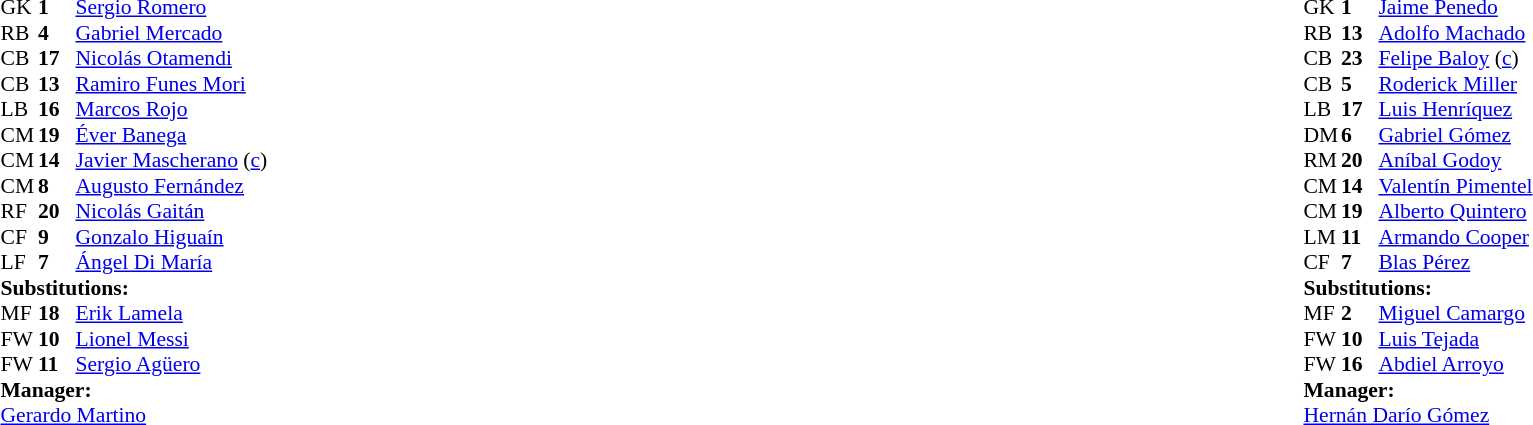<table style="width:100%">
<tr>
<td style="vertical-align:top; width:40%"><br><table style="font-size: 90%" cellspacing="0" cellpadding="0">
<tr>
<th width=25></th>
<th width=25></th>
</tr>
<tr>
<td>GK</td>
<td><strong>1</strong></td>
<td><a href='#'>Sergio Romero</a></td>
</tr>
<tr>
<td>RB</td>
<td><strong>4</strong></td>
<td><a href='#'>Gabriel Mercado</a></td>
</tr>
<tr>
<td>CB</td>
<td><strong>17</strong></td>
<td><a href='#'>Nicolás Otamendi</a></td>
</tr>
<tr>
<td>CB</td>
<td><strong>13</strong></td>
<td><a href='#'>Ramiro Funes Mori</a></td>
</tr>
<tr>
<td>LB</td>
<td><strong>16</strong></td>
<td><a href='#'>Marcos Rojo</a></td>
</tr>
<tr>
<td>CM</td>
<td><strong>19</strong></td>
<td><a href='#'>Éver Banega</a></td>
</tr>
<tr>
<td>CM</td>
<td><strong>14</strong></td>
<td><a href='#'>Javier Mascherano</a> (<a href='#'>c</a>)</td>
<td></td>
</tr>
<tr>
<td>CM</td>
<td><strong>8</strong></td>
<td><a href='#'>Augusto Fernández</a></td>
<td></td>
<td></td>
</tr>
<tr>
<td>RF</td>
<td><strong>20</strong></td>
<td><a href='#'>Nicolás Gaitán</a></td>
<td></td>
</tr>
<tr>
<td>CF</td>
<td><strong>9</strong></td>
<td><a href='#'>Gonzalo Higuaín</a></td>
<td></td>
<td></td>
</tr>
<tr>
<td>LF</td>
<td><strong>7</strong></td>
<td><a href='#'>Ángel Di María</a></td>
<td></td>
<td></td>
</tr>
<tr>
<td colspan=3><strong>Substitutions:</strong></td>
</tr>
<tr>
<td>MF</td>
<td><strong>18</strong></td>
<td><a href='#'>Erik Lamela</a></td>
<td></td>
<td></td>
</tr>
<tr>
<td>FW</td>
<td><strong>10</strong></td>
<td><a href='#'>Lionel Messi</a></td>
<td></td>
<td></td>
</tr>
<tr>
<td>FW</td>
<td><strong>11</strong></td>
<td><a href='#'>Sergio Agüero</a></td>
<td></td>
<td></td>
</tr>
<tr>
<td colspan=3><strong>Manager:</strong></td>
</tr>
<tr>
<td colspan=4><a href='#'>Gerardo Martino</a></td>
</tr>
</table>
</td>
<td valign="top"></td>
<td style="vertical-align:top; width:50%"><br><table cellspacing="0" cellpadding="0" style="font-size:90%; margin:auto">
<tr>
<th width=25></th>
<th width=25></th>
</tr>
<tr>
<td>GK</td>
<td><strong>1</strong></td>
<td><a href='#'>Jaime Penedo</a></td>
</tr>
<tr>
<td>RB</td>
<td><strong>13</strong></td>
<td><a href='#'>Adolfo Machado</a></td>
</tr>
<tr>
<td>CB</td>
<td><strong>23</strong></td>
<td><a href='#'>Felipe Baloy</a> (<a href='#'>c</a>)</td>
<td></td>
</tr>
<tr>
<td>CB</td>
<td><strong>5</strong></td>
<td><a href='#'>Roderick Miller</a></td>
</tr>
<tr>
<td>LB</td>
<td><strong>17</strong></td>
<td><a href='#'>Luis Henríquez</a></td>
<td></td>
</tr>
<tr>
<td>DM</td>
<td><strong>6</strong></td>
<td><a href='#'>Gabriel Gómez</a></td>
</tr>
<tr>
<td>RM</td>
<td><strong>20</strong></td>
<td><a href='#'>Aníbal Godoy</a></td>
<td></td>
</tr>
<tr>
<td>CM</td>
<td><strong>14</strong></td>
<td><a href='#'>Valentín Pimentel</a></td>
<td></td>
<td></td>
</tr>
<tr>
<td>CM</td>
<td><strong>19</strong></td>
<td><a href='#'>Alberto Quintero</a></td>
</tr>
<tr>
<td>LM</td>
<td><strong>11</strong></td>
<td><a href='#'>Armando Cooper</a></td>
<td></td>
<td></td>
</tr>
<tr>
<td>CF</td>
<td><strong>7</strong></td>
<td><a href='#'>Blas Pérez</a></td>
<td></td>
<td></td>
</tr>
<tr>
<td colspan=3><strong>Substitutions:</strong></td>
</tr>
<tr>
<td>MF</td>
<td><strong>2</strong></td>
<td><a href='#'>Miguel Camargo</a></td>
<td></td>
<td></td>
</tr>
<tr>
<td>FW</td>
<td><strong>10</strong></td>
<td><a href='#'>Luis Tejada</a></td>
<td></td>
<td></td>
</tr>
<tr>
<td>FW</td>
<td><strong>16</strong></td>
<td><a href='#'>Abdiel Arroyo</a></td>
<td></td>
<td></td>
</tr>
<tr>
<td colspan=3><strong>Manager:</strong></td>
</tr>
<tr>
<td colspan=3> <a href='#'>Hernán Darío Gómez</a></td>
</tr>
</table>
</td>
</tr>
</table>
